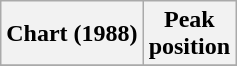<table class="wikitable sortable plainrowheaders" style="text-align:center">
<tr>
<th>Chart (1988)</th>
<th>Peak<br>position</th>
</tr>
<tr>
</tr>
</table>
